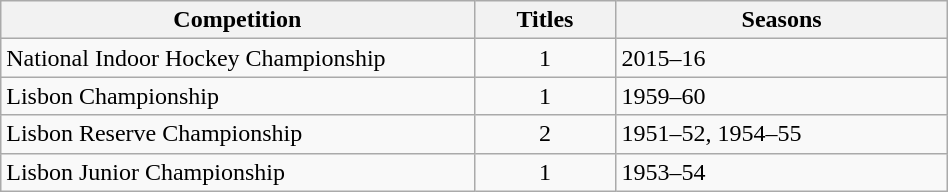<table class="wikitable" style="width: 50%;">
<tr>
<th style="width: 50%;">Competition</th>
<th style="width: 15%; text-align: center;">Titles</th>
<th style="width: 35%;">Seasons</th>
</tr>
<tr>
<td>National Indoor Hockey Championship</td>
<td style="text-align: center;">1</td>
<td>2015–16</td>
</tr>
<tr>
<td>Lisbon Championship</td>
<td style="text-align: center;">1</td>
<td>1959–60</td>
</tr>
<tr>
<td>Lisbon Reserve Championship</td>
<td style="text-align: center;">2</td>
<td>1951–52, 1954–55</td>
</tr>
<tr>
<td>Lisbon Junior Championship</td>
<td style="text-align: center;">1</td>
<td>1953–54</td>
</tr>
</table>
